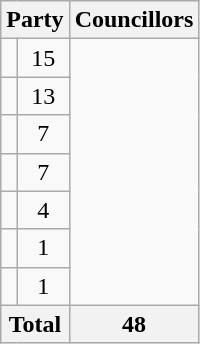<table class="wikitable">
<tr>
<th colspan=2>Party</th>
<th>Councillors</th>
</tr>
<tr>
<td></td>
<td align=center>15</td>
</tr>
<tr>
<td></td>
<td align=center>13</td>
</tr>
<tr>
<td></td>
<td align=center>7</td>
</tr>
<tr>
<td></td>
<td align=center>7</td>
</tr>
<tr>
<td></td>
<td align=center>4</td>
</tr>
<tr>
<td></td>
<td align=center>1</td>
</tr>
<tr>
<td></td>
<td align=center>1</td>
</tr>
<tr>
<th colspan=2>Total</th>
<th>48</th>
</tr>
</table>
